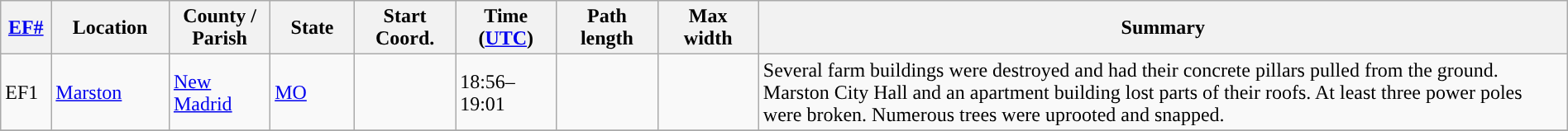<table class="wikitable sortable" style="width:100%;">
<tr>
<th scope="col"  style="width:3%; text-align:center;"><a href='#'>EF#</a></th>
<th scope="col"  style="width:7%; text-align:center;" class="unsortable">Location</th>
<th scope="col"  style="width:6%; text-align:center;" class="unsortable">County / Parish</th>
<th scope="col"  style="width:5%; text-align:center;">State</th>
<th scope="col"  style="width:6%; text-align:center;">Start Coord.</th>
<th scope="col"  style="width:6%; text-align:center;">Time (<a href='#'>UTC</a>)</th>
<th scope="col"  style="width:6%; text-align:center;">Path length</th>
<th scope="col"  style="width:6%; text-align:center;">Max width</th>
<th scope="col" class="unsortable" style="width:48%; text-align:center;">Summary</th>
</tr>
<tr>
<td>EF1</td>
<td><a href='#'>Marston</a></td>
<td><a href='#'>New Madrid</a></td>
<td><a href='#'>MO</a></td>
<td></td>
<td>18:56–19:01</td>
<td></td>
<td></td>
<td>Several farm buildings were destroyed and had their concrete pillars pulled from the ground. Marston City Hall and an apartment building lost parts of their roofs. At least three power poles were broken. Numerous trees were uprooted and snapped.</td>
</tr>
<tr>
</tr>
</table>
